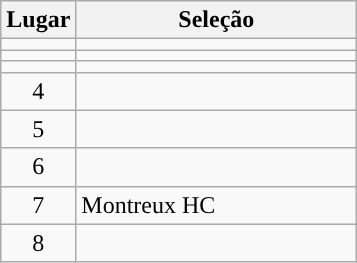<table class="wikitable" style="text-align: center;">
<tr>
<th width=40>Lugar</th>
<th width=180>Seleção</th>
</tr>
<tr align=center>
<td></td>
<td align="left"><strong></strong></td>
</tr>
<tr align=center>
<td></td>
<td align="left"></td>
</tr>
<tr align=center>
<td></td>
<td align="left"></td>
</tr>
<tr align=center>
<td>4</td>
<td style="text-align:left;"></td>
</tr>
<tr align=center>
<td>5</td>
<td style="text-align:left;"></td>
</tr>
<tr align=center>
<td>6</td>
<td style="text-align:left;"></td>
</tr>
<tr align=center>
<td>7</td>
<td style="text-align:left;"> Montreux HC</td>
</tr>
<tr align=center>
<td>8</td>
<td style="text-align:left;"></td>
</tr>
</table>
